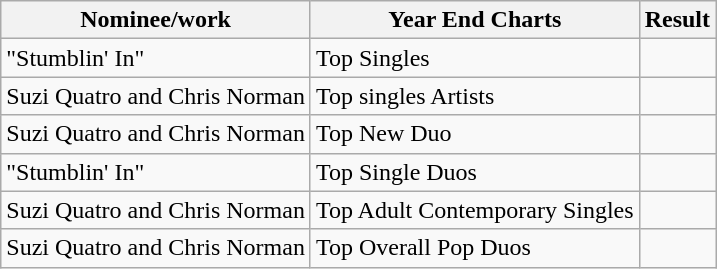<table class="wikitable unsortable plainrowheaders" style="border:none; margin:0;">
<tr>
<th scope="col">Nominee/work</th>
<th scope="col">Year End Charts</th>
<th scope="col">Result</th>
</tr>
<tr>
<td>"Stumblin' In"</td>
<td>Top Singles</td>
<td></td>
</tr>
<tr>
<td>Suzi Quatro and Chris Norman</td>
<td>Top singles Artists</td>
<td></td>
</tr>
<tr>
<td>Suzi Quatro and Chris Norman</td>
<td>Top New Duo</td>
<td></td>
</tr>
<tr>
<td>"Stumblin' In"</td>
<td>Top Single Duos</td>
<td></td>
</tr>
<tr>
<td>Suzi Quatro and Chris Norman</td>
<td>Top Adult Contemporary Singles</td>
<td></td>
</tr>
<tr>
<td>Suzi Quatro and Chris Norman</td>
<td>Top Overall Pop Duos</td>
<td></td>
</tr>
</table>
